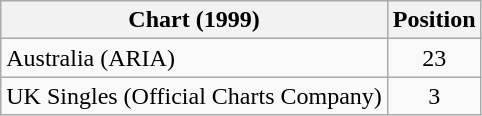<table class="wikitable">
<tr>
<th>Chart (1999)</th>
<th>Position</th>
</tr>
<tr>
<td>Australia (ARIA)</td>
<td style="text-align:center;">23</td>
</tr>
<tr>
<td>UK Singles (Official Charts Company)</td>
<td style="text-align:center;">3</td>
</tr>
</table>
